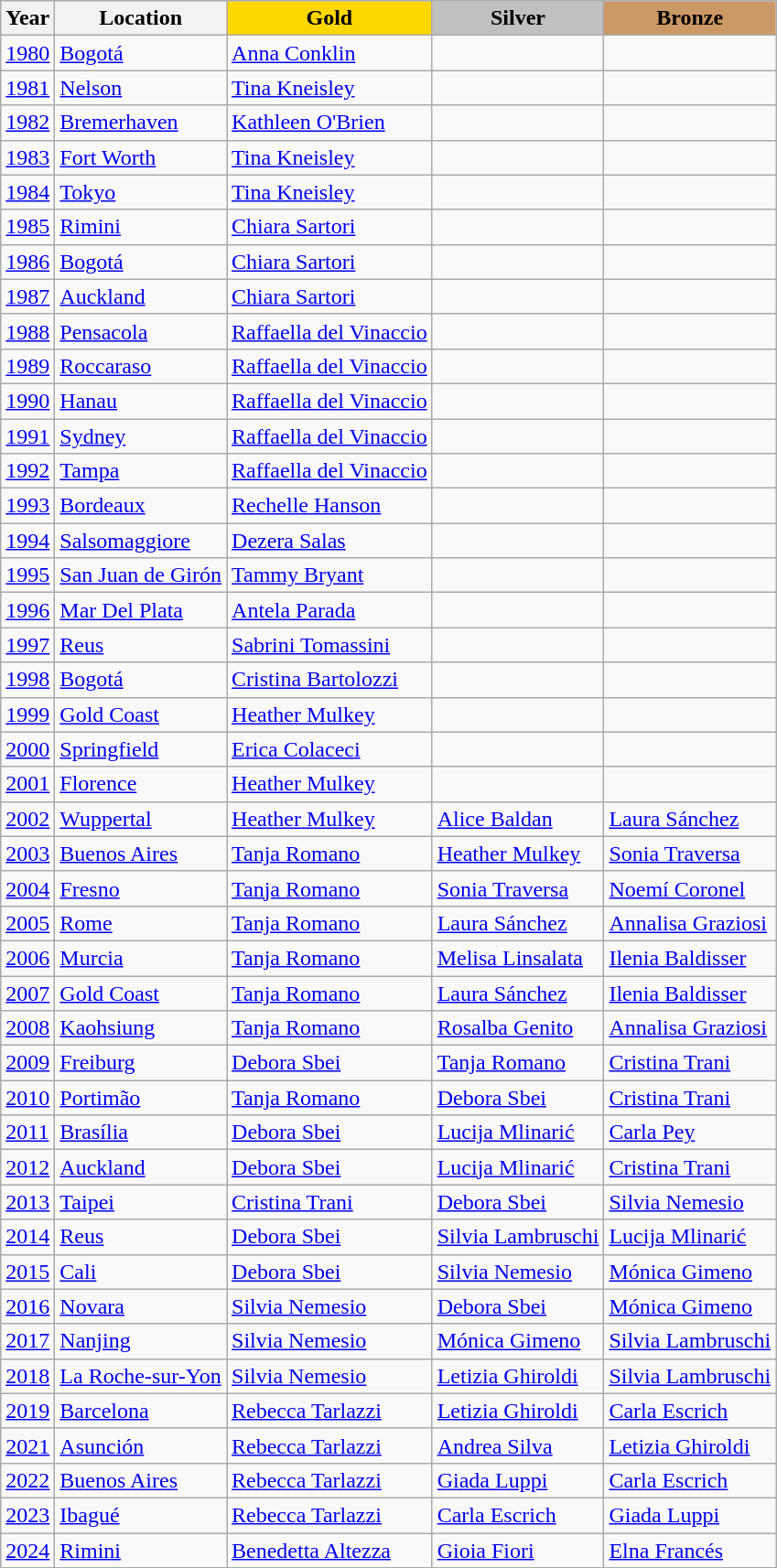<table class="wikitable">
<tr>
<th>Year</th>
<th>Location</th>
<th style="background-color:gold;">Gold</th>
<th style="background-color:silver;">Silver</th>
<th style="background-color:#cc9966;">Bronze</th>
</tr>
<tr>
<td><a href='#'>1980</a></td>
<td> <a href='#'>Bogotá</a></td>
<td> <a href='#'>Anna Conklin</a></td>
<td></td>
<td></td>
</tr>
<tr>
<td><a href='#'>1981</a></td>
<td> <a href='#'>Nelson</a></td>
<td> <a href='#'>Tina Kneisley</a></td>
<td></td>
<td></td>
</tr>
<tr>
<td><a href='#'>1982</a></td>
<td> <a href='#'>Bremerhaven</a></td>
<td> <a href='#'>Kathleen O'Brien</a></td>
<td></td>
<td></td>
</tr>
<tr>
<td><a href='#'>1983</a></td>
<td> <a href='#'>Fort Worth</a></td>
<td> <a href='#'>Tina Kneisley</a></td>
<td></td>
<td></td>
</tr>
<tr>
<td><a href='#'>1984</a></td>
<td> <a href='#'>Tokyo</a></td>
<td> <a href='#'>Tina Kneisley</a></td>
<td></td>
<td></td>
</tr>
<tr>
<td><a href='#'>1985</a></td>
<td> <a href='#'>Rimini</a></td>
<td> <a href='#'>Chiara Sartori</a></td>
<td></td>
<td></td>
</tr>
<tr>
<td><a href='#'>1986</a></td>
<td> <a href='#'>Bogotá</a></td>
<td> <a href='#'>Chiara Sartori</a></td>
<td></td>
<td></td>
</tr>
<tr>
<td><a href='#'>1987</a></td>
<td> <a href='#'>Auckland</a></td>
<td> <a href='#'>Chiara Sartori</a></td>
<td></td>
<td></td>
</tr>
<tr>
<td><a href='#'>1988</a></td>
<td> <a href='#'>Pensacola</a></td>
<td> <a href='#'>Raffaella del Vinaccio</a></td>
<td></td>
<td></td>
</tr>
<tr>
<td><a href='#'>1989</a></td>
<td> <a href='#'>Roccaraso</a></td>
<td> <a href='#'>Raffaella del Vinaccio</a></td>
<td></td>
<td></td>
</tr>
<tr>
<td><a href='#'>1990</a></td>
<td> <a href='#'>Hanau</a></td>
<td> <a href='#'>Raffaella del Vinaccio</a></td>
<td></td>
<td></td>
</tr>
<tr>
<td><a href='#'>1991</a></td>
<td> <a href='#'>Sydney</a></td>
<td> <a href='#'>Raffaella del Vinaccio</a></td>
<td></td>
<td></td>
</tr>
<tr>
<td><a href='#'>1992</a></td>
<td> <a href='#'>Tampa</a></td>
<td> <a href='#'>Raffaella del Vinaccio</a></td>
<td></td>
<td></td>
</tr>
<tr>
<td><a href='#'>1993</a></td>
<td> <a href='#'>Bordeaux</a></td>
<td> <a href='#'>Rechelle Hanson</a></td>
<td></td>
<td></td>
</tr>
<tr>
<td><a href='#'>1994</a></td>
<td> <a href='#'>Salsomaggiore</a></td>
<td> <a href='#'>Dezera Salas</a></td>
<td></td>
<td></td>
</tr>
<tr>
<td><a href='#'>1995</a></td>
<td> <a href='#'>San Juan de Girón</a></td>
<td> <a href='#'>Tammy Bryant</a></td>
<td></td>
<td></td>
</tr>
<tr>
<td><a href='#'>1996</a></td>
<td> <a href='#'>Mar Del Plata</a></td>
<td> <a href='#'>Antela Parada</a></td>
<td></td>
<td></td>
</tr>
<tr>
<td><a href='#'>1997</a></td>
<td> <a href='#'>Reus</a></td>
<td> <a href='#'>Sabrini Tomassini</a></td>
<td></td>
<td></td>
</tr>
<tr>
<td><a href='#'>1998</a></td>
<td> <a href='#'>Bogotá</a></td>
<td> <a href='#'>Cristina Bartolozzi</a></td>
<td></td>
<td></td>
</tr>
<tr>
<td><a href='#'>1999</a></td>
<td> <a href='#'>Gold Coast</a></td>
<td> <a href='#'>Heather Mulkey</a></td>
<td></td>
<td></td>
</tr>
<tr>
<td><a href='#'>2000</a></td>
<td> <a href='#'>Springfield</a></td>
<td> <a href='#'>Erica Colaceci</a></td>
<td></td>
<td></td>
</tr>
<tr>
<td><a href='#'>2001</a></td>
<td> <a href='#'>Florence</a></td>
<td> <a href='#'>Heather Mulkey</a></td>
<td></td>
<td></td>
</tr>
<tr>
<td><a href='#'>2002</a></td>
<td> <a href='#'>Wuppertal</a></td>
<td> <a href='#'>Heather Mulkey</a></td>
<td> <a href='#'>Alice Baldan</a></td>
<td> <a href='#'>Laura Sánchez</a></td>
</tr>
<tr>
<td><a href='#'>2003</a></td>
<td> <a href='#'>Buenos Aires</a></td>
<td> <a href='#'>Tanja Romano</a></td>
<td> <a href='#'>Heather Mulkey</a></td>
<td> <a href='#'>Sonia Traversa</a></td>
</tr>
<tr>
<td><a href='#'>2004</a></td>
<td> <a href='#'>Fresno</a></td>
<td> <a href='#'>Tanja Romano</a></td>
<td> <a href='#'>Sonia Traversa</a></td>
<td> <a href='#'>Noemí Coronel</a></td>
</tr>
<tr>
<td><a href='#'>2005</a></td>
<td> <a href='#'>Rome</a></td>
<td> <a href='#'>Tanja Romano</a></td>
<td> <a href='#'>Laura Sánchez</a></td>
<td> <a href='#'>Annalisa Graziosi</a></td>
</tr>
<tr>
<td><a href='#'>2006</a></td>
<td> <a href='#'>Murcia</a></td>
<td> <a href='#'>Tanja Romano</a></td>
<td> <a href='#'>Melisa Linsalata</a></td>
<td> <a href='#'>Ilenia Baldisser</a></td>
</tr>
<tr>
<td><a href='#'>2007</a></td>
<td> <a href='#'>Gold Coast</a></td>
<td> <a href='#'>Tanja Romano</a></td>
<td> <a href='#'>Laura Sánchez</a></td>
<td> <a href='#'>Ilenia Baldisser</a></td>
</tr>
<tr>
<td><a href='#'>2008</a></td>
<td> <a href='#'>Kaohsiung</a></td>
<td> <a href='#'>Tanja Romano</a></td>
<td> <a href='#'>Rosalba Genito</a></td>
<td> <a href='#'>Annalisa Graziosi</a></td>
</tr>
<tr>
<td><a href='#'>2009</a></td>
<td> <a href='#'>Freiburg</a></td>
<td> <a href='#'>Debora Sbei</a></td>
<td> <a href='#'>Tanja Romano</a></td>
<td> <a href='#'>Cristina Trani</a></td>
</tr>
<tr>
<td><a href='#'>2010</a></td>
<td> <a href='#'>Portimão</a></td>
<td> <a href='#'>Tanja Romano</a></td>
<td> <a href='#'>Debora Sbei</a></td>
<td> <a href='#'>Cristina Trani</a></td>
</tr>
<tr>
<td><a href='#'>2011</a></td>
<td> <a href='#'>Brasília</a></td>
<td> <a href='#'>Debora Sbei</a></td>
<td> <a href='#'>Lucija Mlinarić</a></td>
<td> <a href='#'>Carla Pey</a></td>
</tr>
<tr>
<td><a href='#'>2012</a></td>
<td> <a href='#'>Auckland</a></td>
<td> <a href='#'>Debora Sbei</a></td>
<td> <a href='#'>Lucija Mlinarić</a></td>
<td> <a href='#'>Cristina Trani</a></td>
</tr>
<tr>
<td><a href='#'>2013</a></td>
<td> <a href='#'>Taipei</a></td>
<td> <a href='#'>Cristina Trani</a></td>
<td> <a href='#'>Debora Sbei</a></td>
<td> <a href='#'>Silvia Nemesio</a></td>
</tr>
<tr>
<td><a href='#'>2014</a></td>
<td> <a href='#'>Reus</a></td>
<td> <a href='#'>Debora Sbei</a></td>
<td> <a href='#'>Silvia Lambruschi</a></td>
<td> <a href='#'>Lucija Mlinarić</a></td>
</tr>
<tr>
<td><a href='#'>2015</a></td>
<td> <a href='#'>Cali</a></td>
<td> <a href='#'>Debora Sbei</a></td>
<td> <a href='#'>Silvia Nemesio</a></td>
<td> <a href='#'>Mónica Gimeno</a></td>
</tr>
<tr>
<td><a href='#'>2016</a></td>
<td> <a href='#'>Novara</a></td>
<td> <a href='#'>Silvia Nemesio</a></td>
<td> <a href='#'>Debora Sbei</a></td>
<td> <a href='#'>Mónica Gimeno</a></td>
</tr>
<tr>
<td><a href='#'>2017</a></td>
<td> <a href='#'>Nanjing</a></td>
<td> <a href='#'>Silvia Nemesio</a></td>
<td> <a href='#'>Mónica Gimeno</a></td>
<td> <a href='#'>Silvia Lambruschi</a></td>
</tr>
<tr>
<td><a href='#'>2018</a></td>
<td> <a href='#'>La Roche-sur-Yon</a></td>
<td> <a href='#'>Silvia Nemesio</a></td>
<td> <a href='#'>Letizia Ghiroldi</a></td>
<td> <a href='#'>Silvia Lambruschi</a></td>
</tr>
<tr>
<td><a href='#'>2019</a></td>
<td> <a href='#'>Barcelona</a></td>
<td> <a href='#'>Rebecca Tarlazzi</a></td>
<td> <a href='#'>Letizia Ghiroldi</a></td>
<td> <a href='#'>Carla Escrich</a></td>
</tr>
<tr>
<td><a href='#'>2021</a></td>
<td> <a href='#'>Asunción</a></td>
<td> <a href='#'>Rebecca Tarlazzi</a></td>
<td> <a href='#'>Andrea Silva</a></td>
<td> <a href='#'>Letizia Ghiroldi</a></td>
</tr>
<tr>
<td><a href='#'>2022</a></td>
<td> <a href='#'>Buenos Aires</a></td>
<td> <a href='#'>Rebecca Tarlazzi</a></td>
<td> <a href='#'>Giada Luppi</a></td>
<td> <a href='#'>Carla Escrich</a></td>
</tr>
<tr>
<td><a href='#'>2023</a></td>
<td> <a href='#'>Ibagué</a></td>
<td> <a href='#'>Rebecca Tarlazzi</a></td>
<td> <a href='#'>Carla Escrich</a></td>
<td> <a href='#'>Giada Luppi</a></td>
</tr>
<tr>
<td><a href='#'>2024</a></td>
<td> <a href='#'>Rimini</a></td>
<td> <a href='#'>Benedetta Altezza</a></td>
<td> <a href='#'>Gioia Fiori</a></td>
<td> <a href='#'>Elna Francés</a></td>
</tr>
</table>
